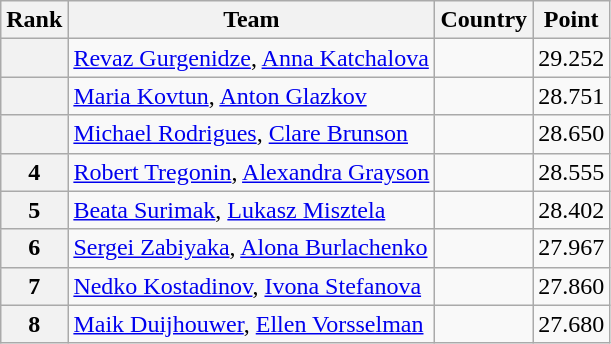<table class="wikitable sortable">
<tr>
<th>Rank</th>
<th>Team</th>
<th>Country</th>
<th>Point</th>
</tr>
<tr>
<th></th>
<td><a href='#'>Revaz Gurgenidze</a>, <a href='#'>Anna Katchalova</a></td>
<td></td>
<td>29.252</td>
</tr>
<tr>
<th></th>
<td><a href='#'>Maria Kovtun</a>, <a href='#'>Anton Glazkov</a></td>
<td></td>
<td>28.751</td>
</tr>
<tr>
<th></th>
<td><a href='#'>Michael Rodrigues</a>, <a href='#'>Clare Brunson</a></td>
<td></td>
<td>28.650</td>
</tr>
<tr>
<th>4</th>
<td><a href='#'>Robert Tregonin</a>, <a href='#'>Alexandra Grayson</a></td>
<td></td>
<td>28.555</td>
</tr>
<tr>
<th>5</th>
<td><a href='#'>Beata Surimak</a>, <a href='#'>Lukasz Misztela</a></td>
<td></td>
<td>28.402</td>
</tr>
<tr>
<th>6</th>
<td><a href='#'>Sergei Zabiyaka</a>, <a href='#'>Alona Burlachenko</a></td>
<td></td>
<td>27.967</td>
</tr>
<tr>
<th>7</th>
<td><a href='#'>Nedko Kostadinov</a>, <a href='#'>Ivona Stefanova</a></td>
<td></td>
<td>27.860</td>
</tr>
<tr>
<th>8</th>
<td><a href='#'>Maik Duijhouwer</a>, <a href='#'>Ellen Vorsselman</a></td>
<td></td>
<td>27.680</td>
</tr>
</table>
